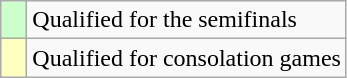<table class=wikitable>
<tr>
<td width=10px style="background-color:#ccffcc;"></td>
<td>Qualified for the semifinals</td>
</tr>
<tr>
<td width=10px style="background-color:#FFFFBF;"></td>
<td>Qualified for consolation games</td>
</tr>
</table>
